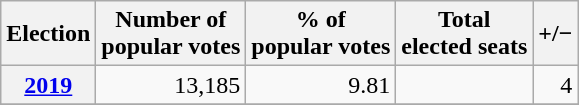<table class="wikitable" style="text-align: right;">
<tr align=center>
<th>Election</th>
<th>Number of<br>popular votes</th>
<th>% of<br>popular votes</th>
<th>Total<br>elected seats</th>
<th>+/−</th>
</tr>
<tr>
<th><a href='#'>2019</a></th>
<td>13,185</td>
<td>9.81</td>
<td></td>
<td>4</td>
</tr>
<tr>
</tr>
</table>
